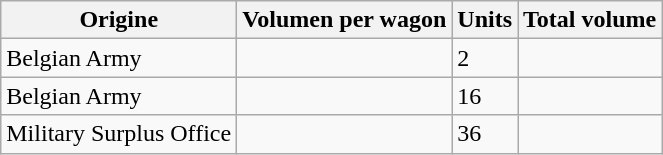<table class="wikitable">
<tr>
<th>Origine</th>
<th>Volumen per wagon</th>
<th>Units</th>
<th>Total volume</th>
</tr>
<tr>
<td>Belgian Army</td>
<td></td>
<td>2</td>
<td></td>
</tr>
<tr>
<td>Belgian Army</td>
<td></td>
<td>16</td>
<td></td>
</tr>
<tr>
<td>Military Surplus Office</td>
<td></td>
<td>36</td>
<td></td>
</tr>
</table>
